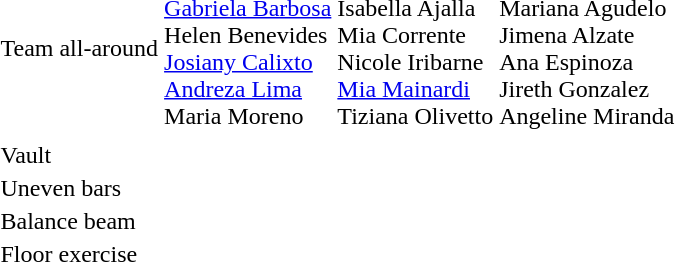<table>
<tr>
<td>Team all-around</td>
<td nowrap><br><a href='#'>Gabriela Barbosa</a><br>Helen Benevides<br><a href='#'>Josiany Calixto</a><br><a href='#'>Andreza Lima</a><br>Maria Moreno</td>
<td><br>Isabella Ajalla<br>Mia Corrente<br>Nicole Iribarne<br><a href='#'>Mia Mainardi</a><br>Tiziana Olivetto</td>
<td nowrap><br>Mariana Agudelo<br>Jimena Alzate<br>Ana Espinoza<br>Jireth Gonzalez<br>Angeline Miranda</td>
</tr>
<tr>
<td></td>
<td></td>
<td nowrap></td>
<td></td>
</tr>
<tr>
<td>Vault</td>
<td></td>
<td></td>
<td nowrap></td>
</tr>
<tr>
<td>Uneven bars</td>
<td></td>
<td></td>
<td></td>
</tr>
<tr>
<td>Balance beam</td>
<td></td>
<td></td>
<td nowrap></td>
</tr>
<tr>
<td>Floor exercise</td>
<td></td>
<td></td>
<td></td>
</tr>
</table>
